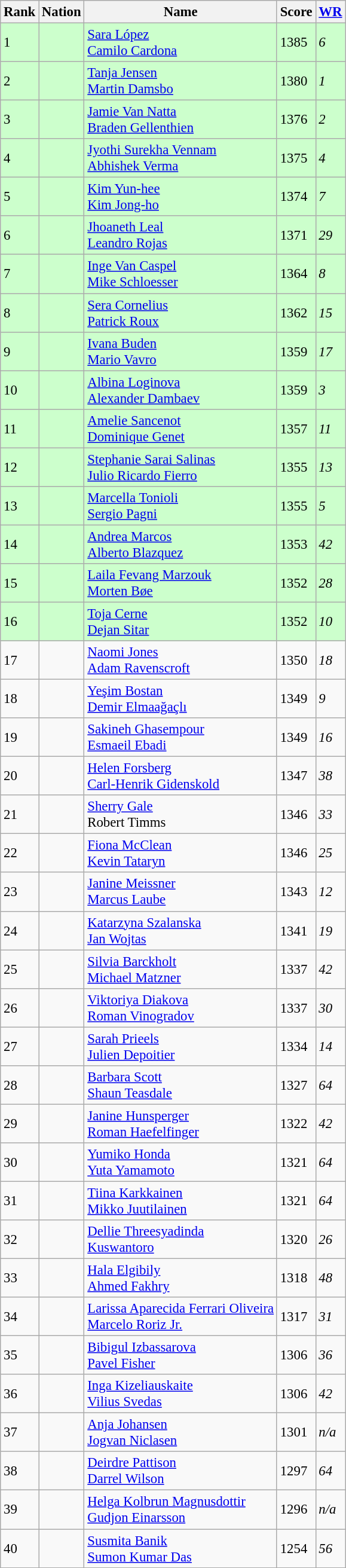<table class="wikitable sortable" style="font-size:95%;">
<tr>
<th>Rank</th>
<th>Nation</th>
<th>Name</th>
<th>Score</th>
<th><a href='#'>WR</a></th>
</tr>
<tr style="background:#ccffcc;">
<td>1</td>
<td></td>
<td><a href='#'>Sara López</a> <br> <a href='#'>Camilo Cardona</a></td>
<td>1385</td>
<td><em>6</em></td>
</tr>
<tr style="background:#ccffcc;">
<td>2</td>
<td></td>
<td><a href='#'>Tanja Jensen</a> <br> <a href='#'>Martin Damsbo</a></td>
<td>1380</td>
<td><em>1</em></td>
</tr>
<tr style="background:#ccffcc;">
<td>3</td>
<td></td>
<td><a href='#'>Jamie Van Natta</a> <br> <a href='#'>Braden Gellenthien</a></td>
<td>1376</td>
<td><em>2</em></td>
</tr>
<tr style="background:#ccffcc;">
<td>4</td>
<td></td>
<td><a href='#'>Jyothi Surekha Vennam</a> <br> <a href='#'>Abhishek Verma</a></td>
<td>1375</td>
<td><em>4</em></td>
</tr>
<tr style="background:#ccffcc;">
<td>5</td>
<td></td>
<td><a href='#'>Kim Yun-hee</a> <br> <a href='#'>Kim Jong-ho</a></td>
<td>1374</td>
<td><em>7</em></td>
</tr>
<tr style="background:#ccffcc;">
<td>6</td>
<td></td>
<td><a href='#'>Jhoaneth Leal</a> <br> <a href='#'>Leandro Rojas</a></td>
<td>1371</td>
<td><em>29</em></td>
</tr>
<tr style="background:#ccffcc;">
<td>7</td>
<td></td>
<td><a href='#'>Inge Van Caspel</a> <br> <a href='#'>Mike Schloesser</a></td>
<td>1364</td>
<td><em>8</em></td>
</tr>
<tr style="background:#ccffcc;">
<td>8</td>
<td></td>
<td><a href='#'>Sera Cornelius</a> <br> <a href='#'>Patrick Roux</a></td>
<td>1362</td>
<td><em>15</em></td>
</tr>
<tr style="background:#ccffcc;">
<td>9</td>
<td></td>
<td><a href='#'>Ivana Buden</a> <br> <a href='#'>Mario Vavro</a></td>
<td>1359</td>
<td><em>17</em></td>
</tr>
<tr style="background:#ccffcc;">
<td>10</td>
<td></td>
<td><a href='#'>Albina Loginova</a> <br> <a href='#'>Alexander Dambaev</a></td>
<td>1359</td>
<td><em>3</em></td>
</tr>
<tr style="background:#ccffcc;">
<td>11</td>
<td></td>
<td><a href='#'>Amelie Sancenot</a> <br> <a href='#'>Dominique Genet</a></td>
<td>1357</td>
<td><em>11</em></td>
</tr>
<tr style="background:#ccffcc;">
<td>12</td>
<td></td>
<td><a href='#'>Stephanie Sarai Salinas</a> <br> <a href='#'>Julio Ricardo Fierro</a></td>
<td>1355</td>
<td><em>13</em></td>
</tr>
<tr style="background:#ccffcc;">
<td>13</td>
<td></td>
<td><a href='#'>Marcella Tonioli</a> <br> <a href='#'>Sergio Pagni</a></td>
<td>1355</td>
<td><em>5</em></td>
</tr>
<tr style="background:#ccffcc;">
<td>14</td>
<td></td>
<td><a href='#'>Andrea Marcos</a> <br> <a href='#'>Alberto Blazquez</a></td>
<td>1353</td>
<td><em>42</em></td>
</tr>
<tr style="background:#ccffcc;">
<td>15</td>
<td></td>
<td><a href='#'>Laila Fevang Marzouk</a> <br> <a href='#'>Morten Bøe</a></td>
<td>1352</td>
<td><em>28</em></td>
</tr>
<tr style="background:#ccffcc;">
<td>16</td>
<td></td>
<td><a href='#'>Toja Cerne</a> <br> <a href='#'>Dejan Sitar</a></td>
<td>1352</td>
<td><em>10</em></td>
</tr>
<tr>
<td>17</td>
<td></td>
<td><a href='#'>Naomi Jones</a> <br> <a href='#'>Adam Ravenscroft</a></td>
<td>1350</td>
<td><em>18</em></td>
</tr>
<tr>
<td>18</td>
<td></td>
<td><a href='#'>Yeşim Bostan</a> <br> <a href='#'>Demir Elmaağaçlı</a></td>
<td>1349</td>
<td><em>9</em></td>
</tr>
<tr>
<td>19</td>
<td></td>
<td><a href='#'>Sakineh Ghasempour</a> <br> <a href='#'>Esmaeil Ebadi</a></td>
<td>1349</td>
<td><em>16</em></td>
</tr>
<tr>
<td>20</td>
<td></td>
<td><a href='#'>Helen Forsberg</a> <br> <a href='#'>Carl-Henrik Gidenskold</a></td>
<td>1347</td>
<td><em>38</em></td>
</tr>
<tr>
<td>21</td>
<td></td>
<td><a href='#'>Sherry Gale</a> <br> Robert Timms</td>
<td>1346</td>
<td><em>33</em></td>
</tr>
<tr>
<td>22</td>
<td></td>
<td><a href='#'>Fiona McClean</a> <br> <a href='#'>Kevin Tataryn</a></td>
<td>1346</td>
<td><em>25</em></td>
</tr>
<tr>
<td>23</td>
<td></td>
<td><a href='#'>Janine Meissner</a> <br> <a href='#'>Marcus Laube</a></td>
<td>1343</td>
<td><em>12</em></td>
</tr>
<tr>
<td>24</td>
<td></td>
<td><a href='#'>Katarzyna Szalanska</a> <br> <a href='#'>Jan Wojtas</a></td>
<td>1341</td>
<td><em>19</em></td>
</tr>
<tr>
<td>25</td>
<td></td>
<td><a href='#'>Silvia Barckholt</a> <br> <a href='#'>Michael Matzner</a></td>
<td>1337</td>
<td><em>42</em></td>
</tr>
<tr>
<td>26</td>
<td></td>
<td><a href='#'>Viktoriya Diakova</a> <br> <a href='#'>Roman Vinogradov</a></td>
<td>1337</td>
<td><em>30</em></td>
</tr>
<tr>
<td>27</td>
<td></td>
<td><a href='#'>Sarah Prieels</a> <br> <a href='#'>Julien Depoitier</a></td>
<td>1334</td>
<td><em>14</em></td>
</tr>
<tr>
<td>28</td>
<td></td>
<td><a href='#'>Barbara Scott</a> <br> <a href='#'>Shaun Teasdale</a></td>
<td>1327</td>
<td><em>64</em></td>
</tr>
<tr>
<td>29</td>
<td></td>
<td><a href='#'>Janine Hunsperger</a> <br> <a href='#'>Roman Haefelfinger</a></td>
<td>1322</td>
<td><em>42</em></td>
</tr>
<tr>
<td>30</td>
<td></td>
<td><a href='#'>Yumiko Honda</a> <br> <a href='#'>Yuta Yamamoto</a></td>
<td>1321</td>
<td><em>64</em></td>
</tr>
<tr>
<td>31</td>
<td></td>
<td><a href='#'>Tiina Karkkainen</a> <br> <a href='#'>Mikko Juutilainen</a></td>
<td>1321</td>
<td><em>64</em></td>
</tr>
<tr>
<td>32</td>
<td></td>
<td><a href='#'>Dellie Threesyadinda</a> <br> <a href='#'>Kuswantoro</a></td>
<td>1320</td>
<td><em>26</em></td>
</tr>
<tr>
<td>33</td>
<td></td>
<td><a href='#'>Hala Elgibily</a> <br> <a href='#'>Ahmed Fakhry</a></td>
<td>1318</td>
<td><em>48</em></td>
</tr>
<tr>
<td>34</td>
<td></td>
<td><a href='#'>Larissa Aparecida Ferrari Oliveira</a> <br> <a href='#'>Marcelo Roriz Jr.</a></td>
<td>1317</td>
<td><em>31</em></td>
</tr>
<tr>
<td>35</td>
<td></td>
<td><a href='#'>Bibigul Izbassarova</a> <br> <a href='#'>Pavel Fisher</a></td>
<td>1306</td>
<td><em>36</em></td>
</tr>
<tr>
<td>36</td>
<td></td>
<td><a href='#'>Inga Kizeliauskaite</a> <br> <a href='#'>Vilius Svedas</a></td>
<td>1306</td>
<td><em>42</em></td>
</tr>
<tr>
<td>37</td>
<td></td>
<td><a href='#'>Anja Johansen</a> <br> <a href='#'>Jogvan Niclasen</a></td>
<td>1301</td>
<td><em>n/a</em></td>
</tr>
<tr>
<td>38</td>
<td></td>
<td><a href='#'>Deirdre Pattison</a> <br> <a href='#'>Darrel Wilson</a></td>
<td>1297</td>
<td><em>64</em></td>
</tr>
<tr>
<td>39</td>
<td></td>
<td><a href='#'>Helga Kolbrun Magnusdottir</a> <br> <a href='#'>Gudjon Einarsson</a></td>
<td>1296</td>
<td><em>n/a</em></td>
</tr>
<tr>
<td>40</td>
<td></td>
<td><a href='#'>Susmita Banik</a> <br> <a href='#'>Sumon Kumar Das</a></td>
<td>1254</td>
<td><em>56</em></td>
</tr>
<tr>
</tr>
</table>
